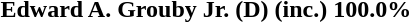<table>
<tr>
<td><strong>Edward A. Grouby Jr. (D) (inc.) 100.0%</strong></td>
</tr>
</table>
